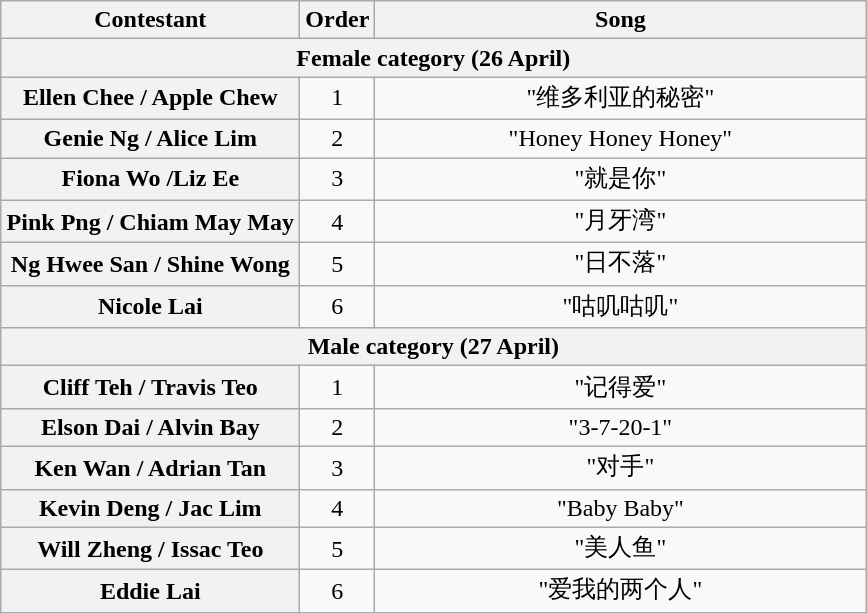<table class="wikitable plainrowheaders" style="text-align:center;">
<tr>
<th scope="col" style="width:12em;">Contestant</th>
<th scope="col">Order</th>
<th scope="col" style="width:20em;">Song</th>
</tr>
<tr>
<th colspan=3>Female category (26 April)</th>
</tr>
<tr>
<th scope="row">Ellen Chee / Apple Chew</th>
<td>1</td>
<td>"维多利亚的秘密"</td>
</tr>
<tr>
<th scope="row">Genie Ng / Alice Lim</th>
<td>2</td>
<td>"Honey Honey Honey"</td>
</tr>
<tr>
<th scope="row">Fiona Wo /Liz Ee</th>
<td>3</td>
<td>"就是你"</td>
</tr>
<tr>
<th scope="row">Pink Png / Chiam May May</th>
<td>4</td>
<td>"月牙湾"</td>
</tr>
<tr>
<th scope="row">Ng Hwee San / Shine Wong</th>
<td>5</td>
<td>"日不落"</td>
</tr>
<tr>
<th scope="row">Nicole Lai</th>
<td>6</td>
<td>"咕叽咕叽"</td>
</tr>
<tr>
<th colspan=3>Male category (27 April)</th>
</tr>
<tr>
<th scope="row">Cliff Teh / Travis Teo</th>
<td>1</td>
<td>"记得爱"</td>
</tr>
<tr>
<th scope="row">Elson Dai / Alvin Bay</th>
<td>2</td>
<td>"3-7-20-1"</td>
</tr>
<tr>
<th scope="row">Ken Wan / Adrian Tan</th>
<td>3</td>
<td>"对手"</td>
</tr>
<tr>
<th scope="row">Kevin Deng / Jac Lim</th>
<td>4</td>
<td>"Baby Baby"</td>
</tr>
<tr>
<th scope="row">Will Zheng / Issac Teo</th>
<td>5</td>
<td>"美人鱼"</td>
</tr>
<tr>
<th scope="row">Eddie Lai</th>
<td>6</td>
<td>"爱我的两个人"</td>
</tr>
</table>
